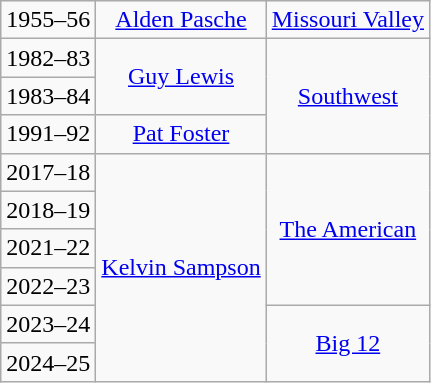<table class="wikitable" style="text-align:center">
<tr>
<td>1955–56</td>
<td><a href='#'>Alden Pasche</a></td>
<td><a href='#'>Missouri Valley</a></td>
</tr>
<tr>
<td>1982–83</td>
<td rowspan=2><a href='#'>Guy Lewis</a></td>
<td rowspan=3><a href='#'>Southwest</a></td>
</tr>
<tr>
<td>1983–84</td>
</tr>
<tr>
<td>1991–92</td>
<td><a href='#'>Pat Foster</a></td>
</tr>
<tr>
<td>2017–18</td>
<td rowspan=6><a href='#'>Kelvin Sampson</a></td>
<td rowspan=4><a href='#'>The American</a></td>
</tr>
<tr>
<td>2018–19</td>
</tr>
<tr>
<td>2021–22</td>
</tr>
<tr>
<td>2022–23</td>
</tr>
<tr>
<td>2023–24</td>
<td rowspan=2><a href='#'>Big 12</a></td>
</tr>
<tr>
<td>2024–25</td>
</tr>
</table>
